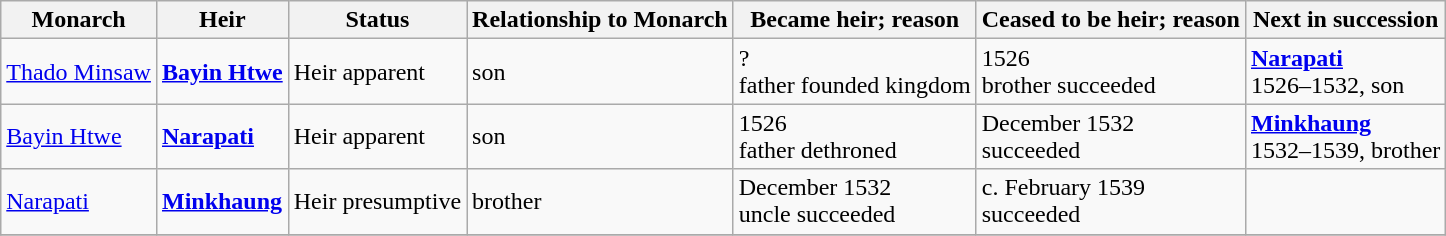<table class="wikitable">
<tr>
<th>Monarch</th>
<th>Heir</th>
<th>Status</th>
<th>Relationship to Monarch</th>
<th>Became heir; reason</th>
<th>Ceased to be heir; reason</th>
<th>Next in succession</th>
</tr>
<tr>
<td><a href='#'>Thado Minsaw</a></td>
<td><strong><a href='#'>Bayin Htwe</a></strong></td>
<td>Heir apparent</td>
<td>son</td>
<td>?<br>father founded kingdom</td>
<td>1526<br>brother succeeded</td>
<td><strong><a href='#'>Narapati</a></strong><br>1526–1532, son</td>
</tr>
<tr>
<td><a href='#'>Bayin Htwe</a></td>
<td><strong><a href='#'>Narapati</a></strong></td>
<td>Heir apparent</td>
<td>son</td>
<td>1526<br>father dethroned</td>
<td> December 1532 <br>succeeded</td>
<td><strong><a href='#'>Minkhaung</a></strong><br>1532–1539, brother</td>
</tr>
<tr>
<td><a href='#'>Narapati</a></td>
<td><strong><a href='#'>Minkhaung</a></strong></td>
<td>Heir presumptive</td>
<td>brother</td>
<td> December 1532<br>uncle succeeded</td>
<td>c. February 1539<br>succeeded</td>
<td></td>
</tr>
<tr>
</tr>
</table>
